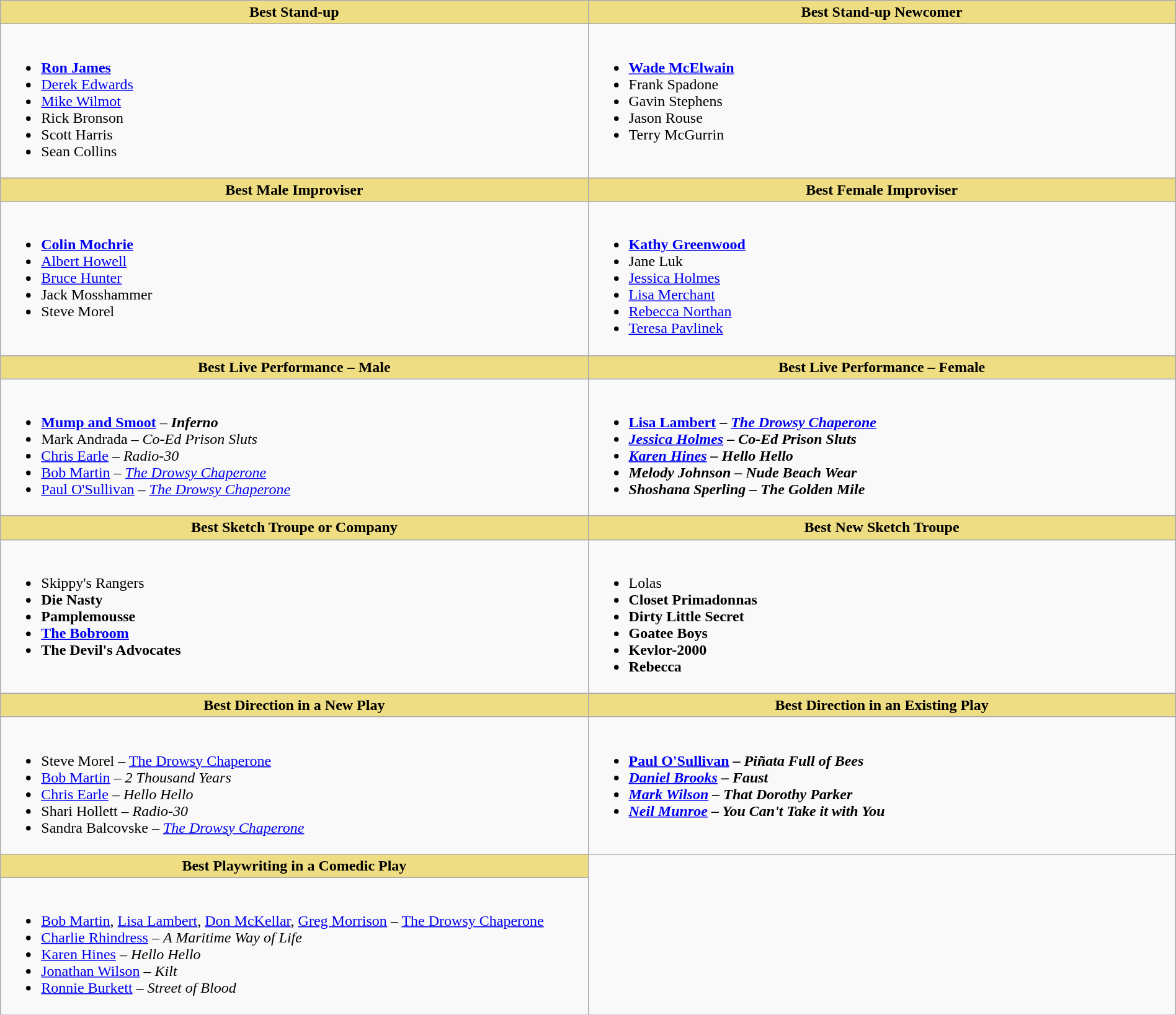<table class="wikitable" style="width:100%;">
<tr>
<th style="background:#EEDD82; width:50%">Best Stand-up</th>
<th style="background:#EEDD82; width:50%">Best Stand-up Newcomer</th>
</tr>
<tr>
<td valign="top"><br><ul><li> <strong><a href='#'>Ron James</a></strong></li><li><a href='#'>Derek Edwards</a></li><li><a href='#'>Mike Wilmot</a></li><li>Rick Bronson</li><li>Scott Harris</li><li>Sean Collins</li></ul></td>
<td valign="top"><br><ul><li> <strong><a href='#'>Wade McElwain</a></strong></li><li>Frank Spadone</li><li>Gavin Stephens</li><li>Jason Rouse</li><li>Terry McGurrin</li></ul></td>
</tr>
<tr>
<th style="background:#EEDD82; width:50%">Best Male Improviser</th>
<th style="background:#EEDD82; width:50%">Best Female Improviser</th>
</tr>
<tr>
<td valign="top"><br><ul><li> <strong><a href='#'>Colin Mochrie</a></strong></li><li><a href='#'>Albert Howell</a></li><li><a href='#'>Bruce Hunter</a></li><li>Jack Mosshammer</li><li>Steve Morel</li></ul></td>
<td valign="top"><br><ul><li> <strong><a href='#'>Kathy Greenwood</a></strong></li><li>Jane Luk</li><li><a href='#'>Jessica Holmes</a></li><li><a href='#'>Lisa Merchant</a></li><li><a href='#'>Rebecca Northan</a></li><li><a href='#'>Teresa Pavlinek</a></li></ul></td>
</tr>
<tr>
<th style="background:#EEDD82; width:50%">Best Live Performance – Male</th>
<th style="background:#EEDD82; width:50%">Best Live Performance – Female</th>
</tr>
<tr>
<td valign="top"><br><ul><li> <strong><a href='#'>Mump and Smoot</a></strong> – <strong><em>Inferno</em></strong></li><li>Mark Andrada – <em>Co-Ed Prison Sluts</em></li><li><a href='#'>Chris Earle</a> – <em>Radio-30</em></li><li><a href='#'>Bob Martin</a> – <em><a href='#'>The Drowsy Chaperone</a></em></li><li><a href='#'>Paul O'Sullivan</a> – <em><a href='#'>The Drowsy Chaperone</a></em></li></ul></td>
<td valign="top"><br><ul><li> <strong><a href='#'>Lisa Lambert</a> – <em><a href='#'>The Drowsy Chaperone</a><strong><em></li><li><a href='#'>Jessica Holmes</a> – </em>Co-Ed Prison Sluts<em></li><li><a href='#'>Karen Hines</a> – </em>Hello Hello<em></li><li>Melody Johnson – </em>Nude Beach Wear<em></li><li>Shoshana Sperling – </em>The Golden Mile<em></li></ul></td>
</tr>
<tr>
<th style="background:#EEDD82; width:50%">Best Sketch Troupe or Company</th>
<th style="background:#EEDD82; width:50%">Best New Sketch Troupe</th>
</tr>
<tr>
<td valign="top"><br><ul><li> </strong>Skippy's Rangers<strong></li><li>Die Nasty</li><li>Pamplemousse</li><li><a href='#'>The Bobroom</a></li><li>The Devil's Advocates</li></ul></td>
<td valign="top"><br><ul><li> </strong>Lolas<strong></li><li>Closet Primadonnas</li><li>Dirty Little Secret</li><li>Goatee Boys</li><li>Kevlor-2000</li><li>Rebecca</li></ul></td>
</tr>
<tr>
<th style="background:#EEDD82; width:50%">Best Direction in a New Play</th>
<th style="background:#EEDD82; width:50%">Best Direction in an Existing Play</th>
</tr>
<tr>
<td valign="top"><br><ul><li> </strong>Steve Morel – </em><a href='#'>The Drowsy Chaperone</a></em></strong></li><li><a href='#'>Bob Martin</a> – <em>2 Thousand Years</em></li><li><a href='#'>Chris Earle</a> – <em>Hello Hello</em></li><li>Shari Hollett – <em>Radio-30</em></li><li>Sandra Balcovske – <em><a href='#'>The Drowsy Chaperone</a></em></li></ul></td>
<td valign="top"><br><ul><li> <strong><a href='#'>Paul O'Sullivan</a> – <em>Piñata Full of Bees<strong><em></li><li><a href='#'>Daniel Brooks</a> – </em>Faust<em></li><li><a href='#'>Mark Wilson</a> – </em>That Dorothy Parker<em></li><li><a href='#'>Neil Munroe</a> – </em>You Can't Take it with You<em></li></ul></td>
</tr>
<tr>
<th style="background:#EEDD82; width:50%">Best Playwriting in a Comedic Play</th>
</tr>
<tr>
<td valign="top"><br><ul><li> </strong><a href='#'>Bob Martin</a>, <a href='#'>Lisa Lambert</a>, <a href='#'>Don McKellar</a>, <a href='#'>Greg Morrison</a> – </em><a href='#'>The Drowsy Chaperone</a></em></strong></li><li><a href='#'>Charlie Rhindress</a> – <em>A Maritime Way of Life</em></li><li><a href='#'>Karen Hines</a> – <em>Hello Hello</em></li><li><a href='#'>Jonathan Wilson</a> – <em>Kilt</em></li><li><a href='#'>Ronnie Burkett</a> – <em>Street of Blood</em></li></ul></td>
</tr>
</table>
